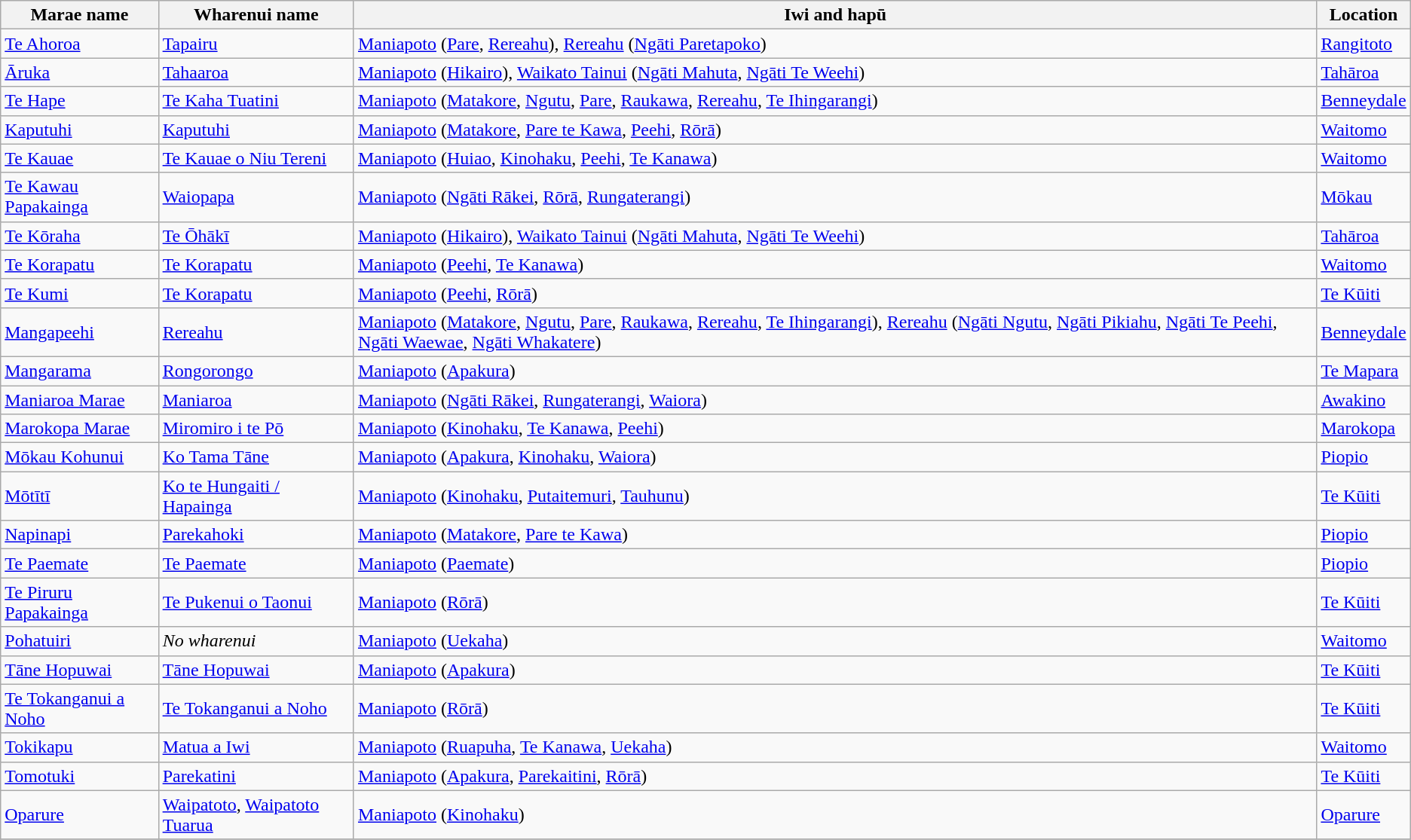<table class="wikitable sortable">
<tr>
<th>Marae name</th>
<th>Wharenui name</th>
<th>Iwi and hapū</th>
<th>Location</th>
</tr>
<tr>
<td><a href='#'>Te Ahoroa</a></td>
<td><a href='#'>Tapairu</a></td>
<td><a href='#'>Maniapoto</a> (<a href='#'>Pare</a>, <a href='#'>Rereahu</a>), <a href='#'>Rereahu</a> (<a href='#'>Ngāti Paretapoko</a>)</td>
<td><a href='#'>Rangitoto</a></td>
</tr>
<tr>
<td><a href='#'>Āruka</a></td>
<td><a href='#'>Tahaaroa</a></td>
<td><a href='#'>Maniapoto</a> (<a href='#'>Hikairo</a>), <a href='#'>Waikato Tainui</a> (<a href='#'>Ngāti Mahuta</a>, <a href='#'>Ngāti Te Weehi</a>)</td>
<td><a href='#'>Tahāroa</a></td>
</tr>
<tr>
<td><a href='#'>Te Hape</a></td>
<td><a href='#'>Te Kaha Tuatini</a></td>
<td><a href='#'>Maniapoto</a> (<a href='#'>Matakore</a>, <a href='#'>Ngutu</a>, <a href='#'>Pare</a>, <a href='#'>Raukawa</a>, <a href='#'>Rereahu</a>, <a href='#'>Te Ihingarangi</a>)</td>
<td><a href='#'>Benneydale</a></td>
</tr>
<tr>
<td><a href='#'>Kaputuhi</a></td>
<td><a href='#'>Kaputuhi</a></td>
<td><a href='#'>Maniapoto</a> (<a href='#'>Matakore</a>, <a href='#'>Pare te Kawa</a>, <a href='#'>Peehi</a>, <a href='#'>Rōrā</a>)</td>
<td><a href='#'>Waitomo</a></td>
</tr>
<tr>
<td><a href='#'>Te Kauae</a></td>
<td><a href='#'>Te Kauae o Niu Tereni</a></td>
<td><a href='#'>Maniapoto</a> (<a href='#'>Huiao</a>, <a href='#'>Kinohaku</a>, <a href='#'>Peehi</a>, <a href='#'>Te Kanawa</a>)</td>
<td><a href='#'>Waitomo</a></td>
</tr>
<tr>
<td><a href='#'>Te Kawau Papakainga</a></td>
<td><a href='#'>Waiopapa</a></td>
<td><a href='#'>Maniapoto</a> (<a href='#'>Ngāti Rākei</a>, <a href='#'>Rōrā</a>, <a href='#'>Rungaterangi</a>)</td>
<td><a href='#'>Mōkau</a></td>
</tr>
<tr>
<td><a href='#'>Te Kōraha</a></td>
<td><a href='#'>Te Ōhākī</a></td>
<td><a href='#'>Maniapoto</a> (<a href='#'>Hikairo</a>), <a href='#'>Waikato Tainui</a> (<a href='#'>Ngāti Mahuta</a>, <a href='#'>Ngāti Te Weehi</a>)</td>
<td><a href='#'>Tahāroa</a></td>
</tr>
<tr>
<td><a href='#'>Te Korapatu</a></td>
<td><a href='#'>Te Korapatu</a></td>
<td><a href='#'>Maniapoto</a> (<a href='#'>Peehi</a>, <a href='#'>Te Kanawa</a>)</td>
<td><a href='#'>Waitomo</a></td>
</tr>
<tr>
<td><a href='#'>Te Kumi</a></td>
<td><a href='#'>Te Korapatu</a></td>
<td><a href='#'>Maniapoto</a> (<a href='#'>Peehi</a>, <a href='#'>Rōrā</a>)</td>
<td><a href='#'>Te Kūiti</a></td>
</tr>
<tr>
<td><a href='#'>Mangapeehi</a></td>
<td><a href='#'>Rereahu</a></td>
<td><a href='#'>Maniapoto</a> (<a href='#'>Matakore</a>, <a href='#'>Ngutu</a>, <a href='#'>Pare</a>, <a href='#'>Raukawa</a>, <a href='#'>Rereahu</a>, <a href='#'>Te Ihingarangi</a>), <a href='#'>Rereahu</a> (<a href='#'>Ngāti Ngutu</a>, <a href='#'>Ngāti Pikiahu</a>, <a href='#'>Ngāti Te Peehi</a>, <a href='#'>Ngāti Waewae</a>, <a href='#'>Ngāti Whakatere</a>)</td>
<td><a href='#'>Benneydale</a></td>
</tr>
<tr>
<td><a href='#'>Mangarama</a></td>
<td><a href='#'>Rongorongo</a></td>
<td><a href='#'>Maniapoto</a> (<a href='#'>Apakura</a>)</td>
<td><a href='#'>Te Mapara</a></td>
</tr>
<tr>
<td><a href='#'>Maniaroa Marae</a></td>
<td><a href='#'>Maniaroa</a></td>
<td><a href='#'>Maniapoto</a> (<a href='#'>Ngāti Rākei</a>, <a href='#'>Rungaterangi</a>, <a href='#'>Waiora</a>)</td>
<td><a href='#'>Awakino</a></td>
</tr>
<tr>
<td><a href='#'>Marokopa Marae</a></td>
<td><a href='#'>Miromiro i te Pō</a></td>
<td><a href='#'>Maniapoto</a> (<a href='#'>Kinohaku</a>, <a href='#'>Te Kanawa</a>, <a href='#'>Peehi</a>)</td>
<td><a href='#'>Marokopa</a></td>
</tr>
<tr>
<td><a href='#'>Mōkau Kohunui</a></td>
<td><a href='#'>Ko Tama Tāne</a></td>
<td><a href='#'>Maniapoto</a> (<a href='#'>Apakura</a>, <a href='#'>Kinohaku</a>, <a href='#'>Waiora</a>)</td>
<td><a href='#'>Piopio</a></td>
</tr>
<tr>
<td><a href='#'>Mōtītī</a></td>
<td><a href='#'>Ko te Hungaiti / Hapainga</a></td>
<td><a href='#'>Maniapoto</a> (<a href='#'>Kinohaku</a>, <a href='#'>Putaitemuri</a>, <a href='#'>Tauhunu</a>)</td>
<td><a href='#'>Te Kūiti</a></td>
</tr>
<tr>
<td><a href='#'>Napinapi</a></td>
<td><a href='#'>Parekahoki</a></td>
<td><a href='#'>Maniapoto</a> (<a href='#'>Matakore</a>, <a href='#'>Pare te Kawa</a>)</td>
<td><a href='#'>Piopio</a></td>
</tr>
<tr>
<td><a href='#'>Te Paemate</a></td>
<td><a href='#'>Te Paemate</a></td>
<td><a href='#'>Maniapoto</a> (<a href='#'>Paemate</a>)</td>
<td><a href='#'>Piopio</a></td>
</tr>
<tr>
<td><a href='#'>Te Piruru Papakainga</a></td>
<td><a href='#'>Te Pukenui o Taonui</a></td>
<td><a href='#'>Maniapoto</a> (<a href='#'>Rōrā</a>)</td>
<td><a href='#'>Te Kūiti</a></td>
</tr>
<tr>
<td><a href='#'>Pohatuiri</a></td>
<td><em>No wharenui</em></td>
<td><a href='#'>Maniapoto</a> (<a href='#'>Uekaha</a>)</td>
<td><a href='#'>Waitomo</a></td>
</tr>
<tr>
<td><a href='#'>Tāne Hopuwai</a></td>
<td><a href='#'>Tāne Hopuwai</a></td>
<td><a href='#'>Maniapoto</a> (<a href='#'>Apakura</a>)</td>
<td><a href='#'>Te Kūiti</a></td>
</tr>
<tr>
<td><a href='#'>Te Tokanganui a Noho</a></td>
<td><a href='#'>Te Tokanganui a Noho</a></td>
<td><a href='#'>Maniapoto</a> (<a href='#'>Rōrā</a>)</td>
<td><a href='#'>Te Kūiti</a></td>
</tr>
<tr>
<td><a href='#'>Tokikapu</a></td>
<td><a href='#'>Matua a Iwi</a></td>
<td><a href='#'>Maniapoto</a> (<a href='#'>Ruapuha</a>, <a href='#'>Te Kanawa</a>, <a href='#'>Uekaha</a>)</td>
<td><a href='#'>Waitomo</a></td>
</tr>
<tr>
<td><a href='#'>Tomotuki</a></td>
<td><a href='#'>Parekatini</a></td>
<td><a href='#'>Maniapoto</a> (<a href='#'>Apakura</a>, <a href='#'>Parekaitini</a>, <a href='#'>Rōrā</a>)</td>
<td><a href='#'>Te Kūiti</a></td>
</tr>
<tr>
<td><a href='#'>Oparure</a></td>
<td><a href='#'>Waipatoto</a>, <a href='#'>Waipatoto Tuarua</a></td>
<td><a href='#'>Maniapoto</a> (<a href='#'>Kinohaku</a>)</td>
<td><a href='#'>Oparure</a></td>
</tr>
<tr>
</tr>
</table>
